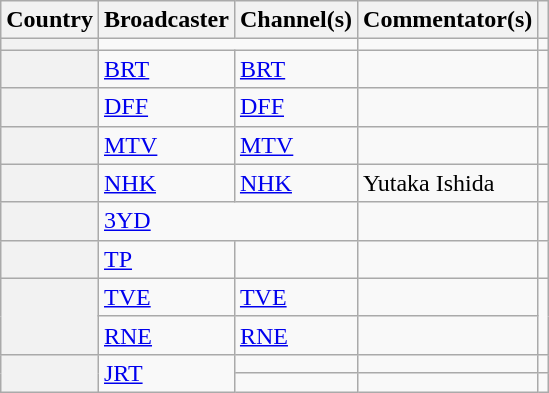<table class="wikitable plainrowheaders">
<tr>
<th scope="col">Country</th>
<th scope="col">Broadcaster</th>
<th scope="col">Channel(s)</th>
<th scope="col">Commentator(s)</th>
<th scope="col"></th>
</tr>
<tr>
<th scope="row"></th>
<td colspan="2"></td>
<td></td>
<td style="text-align:center"></td>
</tr>
<tr>
<th scope="rowgroup"></th>
<td><a href='#'>BRT</a></td>
<td><a href='#'>BRT</a></td>
<td></td>
<td style="text-align:center"></td>
</tr>
<tr>
<th scope="row"></th>
<td><a href='#'>DFF</a></td>
<td><a href='#'>DFF</a></td>
<td></td>
<td style="text-align:center"></td>
</tr>
<tr>
<th scope="row"></th>
<td><a href='#'>MTV</a></td>
<td><a href='#'>MTV</a></td>
<td></td>
<td style="text-align:center"></td>
</tr>
<tr>
<th scope="row"></th>
<td><a href='#'>NHK</a></td>
<td><a href='#'>NHK</a></td>
<td>Yutaka Ishida</td>
<td style="text-align:center"></td>
</tr>
<tr>
<th scope="row"></th>
<td colspan="2"><a href='#'>3YD</a></td>
<td></td>
<td style="text-align:center"></td>
</tr>
<tr>
<th scope="row"></th>
<td><a href='#'>TP</a></td>
<td></td>
<td></td>
<td style="text-align:center"></td>
</tr>
<tr>
<th scope="rowgroup" rowspan="2"></th>
<td><a href='#'>TVE</a></td>
<td><a href='#'>TVE</a></td>
<td></td>
<td style="text-align:center" rowspan="2"></td>
</tr>
<tr>
<td><a href='#'>RNE</a></td>
<td><a href='#'>RNE</a></td>
<td></td>
</tr>
<tr>
<th scope="rowgroup" rowspan="2"></th>
<td rowspan="2"><a href='#'>JRT</a></td>
<td></td>
<td></td>
<td style="text-align:center"></td>
</tr>
<tr>
<td></td>
<td></td>
<td style="text-align:center"></td>
</tr>
</table>
